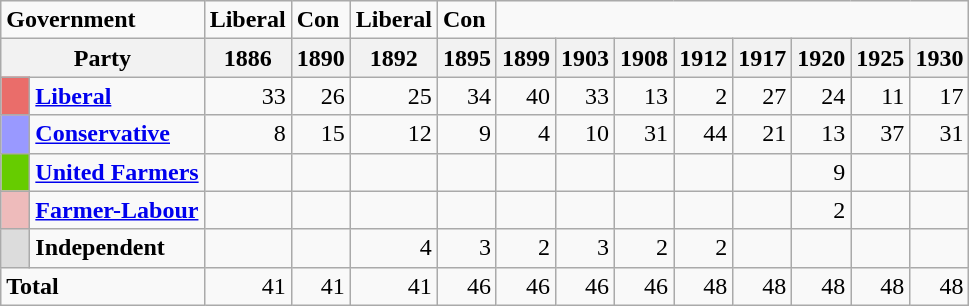<table class="wikitable">
<tr>
<td colspan = "2"><strong>Government</strong></td>
<td><strong>Liberal</strong></td>
<td><strong>Con</strong></td>
<td><strong>Liberal</strong></td>
<td><strong>Con</strong></td>
</tr>
<tr>
<th colspan = "2">Party</th>
<th>1886</th>
<th>1890</th>
<th>1892</th>
<th>1895</th>
<th>1899</th>
<th>1903</th>
<th>1908</th>
<th>1912</th>
<th>1917</th>
<th>1920</th>
<th>1925</th>
<th>1930</th>
</tr>
<tr align = "right">
<td bgcolor="#EA6D6A">   </td>
<td align="left"><strong><a href='#'>Liberal</a></strong></td>
<td>33</td>
<td>26</td>
<td>25</td>
<td>34</td>
<td>40</td>
<td>33</td>
<td>13</td>
<td>2</td>
<td>27</td>
<td>24</td>
<td>11</td>
<td>17</td>
</tr>
<tr align = "right">
<td bgcolor="#9999FF">   </td>
<td align="left"><strong><a href='#'>Conservative</a></strong></td>
<td>8</td>
<td>15</td>
<td>12</td>
<td>9</td>
<td>4</td>
<td>10</td>
<td>31</td>
<td>44</td>
<td>21</td>
<td>13</td>
<td>37</td>
<td>31</td>
</tr>
<tr align = "right">
<td bgcolor="#66CC00">   </td>
<td align="left"><strong><a href='#'>United Farmers</a></strong></td>
<td></td>
<td></td>
<td></td>
<td></td>
<td></td>
<td></td>
<td></td>
<td></td>
<td></td>
<td>9</td>
<td></td>
<td></td>
</tr>
<tr align = "right">
<td bgcolor="#EEBBBB">   </td>
<td align="left"><strong><a href='#'>Farmer-Labour</a></strong></td>
<td></td>
<td></td>
<td></td>
<td></td>
<td></td>
<td></td>
<td></td>
<td></td>
<td></td>
<td>2</td>
<td></td>
<td></td>
</tr>
<tr align = "right">
<td bgcolor="#DCDCDC">   </td>
<td align="left"><strong>Independent</strong></td>
<td></td>
<td></td>
<td>4</td>
<td>3</td>
<td>2</td>
<td>3</td>
<td>2</td>
<td>2</td>
<td></td>
<td></td>
<td></td>
<td></td>
</tr>
<tr align = "right">
<td colspan = "2" align="left"><strong>Total</strong></td>
<td>41</td>
<td>41</td>
<td>41</td>
<td>46</td>
<td>46</td>
<td>46</td>
<td>46</td>
<td>48</td>
<td>48</td>
<td>48</td>
<td>48</td>
<td>48</td>
</tr>
</table>
